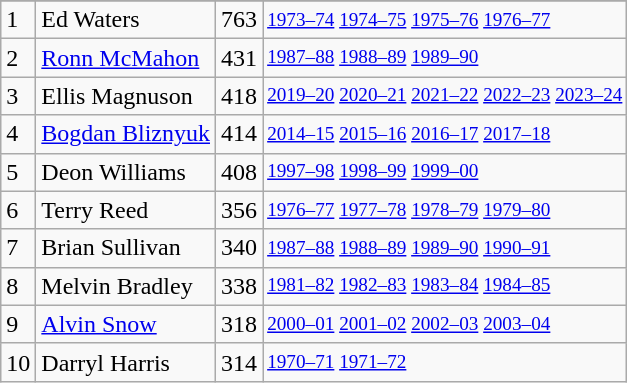<table class="wikitable">
<tr>
</tr>
<tr>
<td>1</td>
<td>Ed Waters</td>
<td>763</td>
<td style="font-size:80%;"><a href='#'>1973–74</a> <a href='#'>1974–75</a> <a href='#'>1975–76</a> <a href='#'>1976–77</a></td>
</tr>
<tr>
<td>2</td>
<td><a href='#'>Ronn McMahon</a></td>
<td>431</td>
<td style="font-size:80%;"><a href='#'>1987–88</a> <a href='#'>1988–89</a> <a href='#'>1989–90</a></td>
</tr>
<tr>
<td>3</td>
<td>Ellis Magnuson</td>
<td>418</td>
<td style="font-size:80%;"><a href='#'>2019–20</a> <a href='#'>2020–21</a> <a href='#'>2021–22</a> <a href='#'>2022–23</a> <a href='#'>2023–24</a></td>
</tr>
<tr>
<td>4</td>
<td><a href='#'>Bogdan Bliznyuk</a></td>
<td>414</td>
<td style="font-size:80%;"><a href='#'>2014–15</a> <a href='#'>2015–16</a> <a href='#'>2016–17</a> <a href='#'>2017–18</a></td>
</tr>
<tr>
<td>5</td>
<td>Deon Williams</td>
<td>408</td>
<td style="font-size:80%;"><a href='#'>1997–98</a> <a href='#'>1998–99</a> <a href='#'>1999–00</a></td>
</tr>
<tr>
<td>6</td>
<td>Terry Reed</td>
<td>356</td>
<td style="font-size:80%;"><a href='#'>1976–77</a> <a href='#'>1977–78</a> <a href='#'>1978–79</a> <a href='#'>1979–80</a></td>
</tr>
<tr>
<td>7</td>
<td>Brian Sullivan</td>
<td>340</td>
<td style="font-size:80%;"><a href='#'>1987–88</a> <a href='#'>1988–89</a> <a href='#'>1989–90</a> <a href='#'>1990–91</a></td>
</tr>
<tr>
<td>8</td>
<td>Melvin Bradley</td>
<td>338</td>
<td style="font-size:80%;"><a href='#'>1981–82</a> <a href='#'>1982–83</a> <a href='#'>1983–84</a> <a href='#'>1984–85</a></td>
</tr>
<tr>
<td>9</td>
<td><a href='#'>Alvin Snow</a></td>
<td>318</td>
<td style="font-size:80%;"><a href='#'>2000–01</a> <a href='#'>2001–02</a> <a href='#'>2002–03</a> <a href='#'>2003–04</a></td>
</tr>
<tr>
<td>10</td>
<td>Darryl Harris</td>
<td>314</td>
<td style="font-size:80%;"><a href='#'>1970–71</a> <a href='#'>1971–72</a></td>
</tr>
</table>
